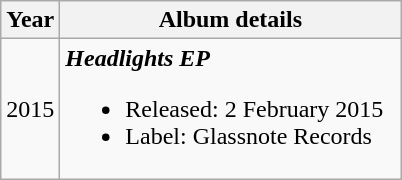<table class="wikitable">
<tr>
<th>Year</th>
<th style="width:220px;">Album details</th>
</tr>
<tr>
<td style="text-align:center;" rowspan="2">2015</td>
<td><strong><em>Headlights EP</em></strong><br><ul><li>Released: 2 February 2015</li><li>Label: Glassnote Records</li></ul></td>
</tr>
</table>
